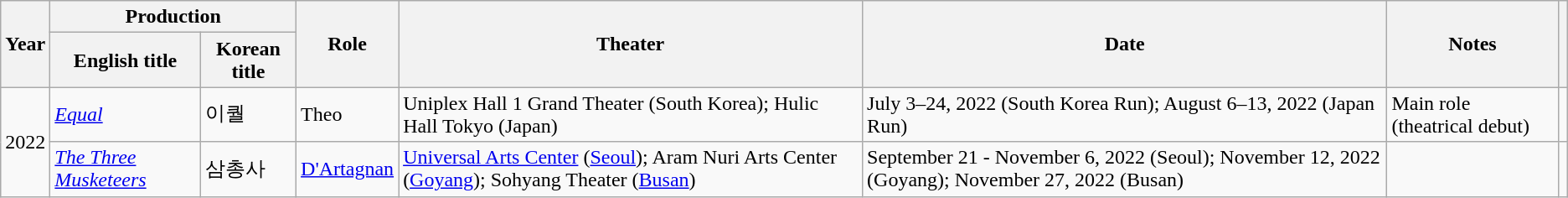<table class="wikitable">
<tr>
<th rowspan="2">Year</th>
<th colspan="2">Production</th>
<th rowspan="2">Role</th>
<th rowspan="2">Theater</th>
<th rowspan="2">Date</th>
<th rowspan="2">Notes</th>
<th rowspan="2"></th>
</tr>
<tr>
<th>English title</th>
<th>Korean title</th>
</tr>
<tr>
<td rowspan="2">2022</td>
<td><em><a href='#'>Equal</a></em></td>
<td>이퀄</td>
<td>Theo</td>
<td>Uniplex Hall 1 Grand Theater (South Korea); Hulic Hall Tokyo (Japan)</td>
<td>July 3–24, 2022 (South Korea Run); August 6–13, 2022 (Japan Run)</td>
<td>Main role (theatrical debut)</td>
<td></td>
</tr>
<tr>
<td><a href='#'><em>The Three Musketeers</em></a></td>
<td>삼총사</td>
<td><a href='#'>D'Artagnan</a></td>
<td><a href='#'>Universal Arts Center</a> (<a href='#'>Seoul</a>); Aram Nuri Arts Center (<a href='#'>Goyang</a>); Sohyang Theater (<a href='#'>Busan</a>)</td>
<td>September 21 - November 6, 2022 (Seoul); November 12, 2022 (Goyang); November 27, 2022 (Busan)</td>
<td></td>
<td></td>
</tr>
</table>
